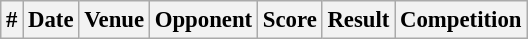<table class="wikitable" style="font-size: 95%;">
<tr>
<th>#</th>
<th>Date</th>
<th>Venue</th>
<th>Opponent</th>
<th>Score</th>
<th>Result</th>
<th>Competition<br></th>
</tr>
</table>
